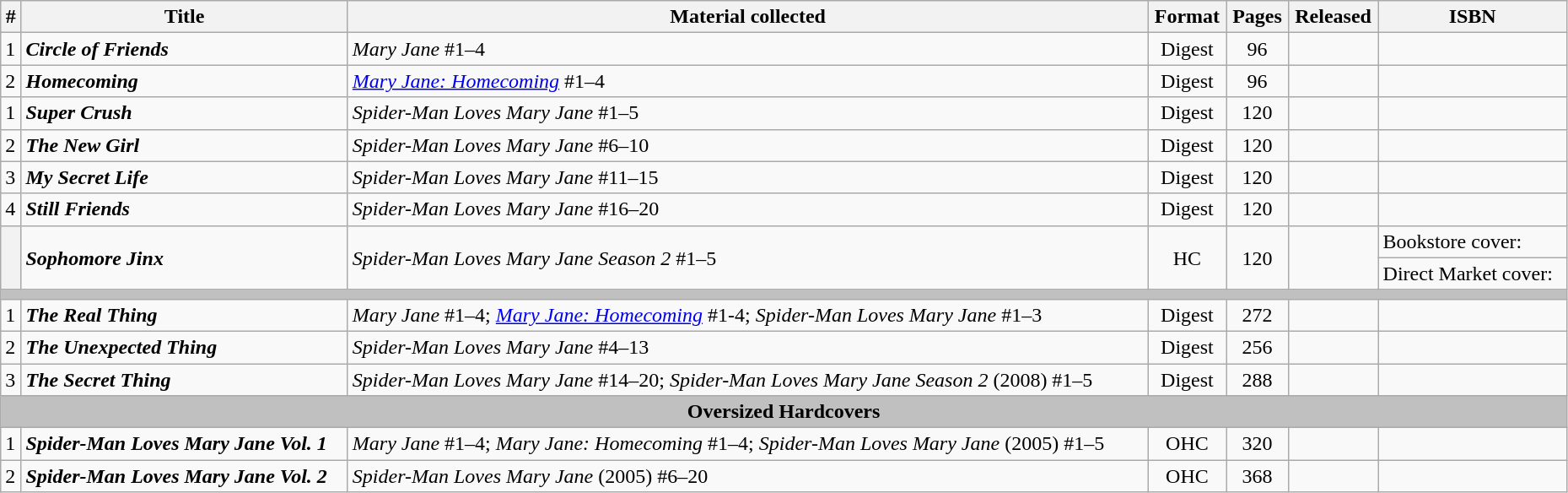<table class="wikitable sortable" width=98%>
<tr>
<th class="unsortable">#</th>
<th class="unsortable">Title</th>
<th>Material collected</th>
<th class="unsortable">Format</th>
<th>Pages</th>
<th>Released</th>
<th class="unsortable">ISBN</th>
</tr>
<tr>
<td>1</td>
<td><strong><em>Circle of Friends</em></strong></td>
<td><em>Mary Jane</em> #1–4</td>
<td style="text-align: center;">Digest</td>
<td style="text-align: center;">96</td>
<td></td>
<td></td>
</tr>
<tr>
<td>2</td>
<td><strong><em>Homecoming</em></strong></td>
<td><em><a href='#'>Mary Jane: Homecoming</a></em> #1–4</td>
<td style="text-align: center;">Digest</td>
<td style="text-align: center;">96</td>
<td></td>
<td></td>
</tr>
<tr>
<td>1</td>
<td><strong><em>Super Crush</em></strong></td>
<td><em>Spider-Man Loves Mary Jane</em> #1–5</td>
<td style="text-align: center;">Digest</td>
<td style="text-align: center;">120</td>
<td></td>
<td></td>
</tr>
<tr>
<td>2</td>
<td><strong><em>The New Girl</em></strong></td>
<td><em>Spider-Man Loves Mary Jane</em> #6–10</td>
<td style="text-align: center;">Digest</td>
<td style="text-align: center;">120</td>
<td></td>
<td></td>
</tr>
<tr>
<td>3</td>
<td><strong><em>My Secret Life</em></strong></td>
<td><em>Spider-Man Loves Mary Jane</em> #11–15</td>
<td style="text-align: center;">Digest</td>
<td style="text-align: center;">120</td>
<td></td>
<td></td>
</tr>
<tr>
<td>4</td>
<td><strong><em>Still Friends</em></strong></td>
<td><em>Spider-Man Loves Mary Jane</em> #16–20</td>
<td style="text-align: center;">Digest</td>
<td style="text-align: center;">120</td>
<td></td>
<td></td>
</tr>
<tr>
<th style="background-color: light grey;" rowspan=2></th>
<td rowspan="2"><strong><em>Sophomore Jinx</em></strong></td>
<td rowspan="2"><em>Spider-Man Loves Mary Jane Season 2</em> #1–5</td>
<td style="text-align: center;" rowspan=2>HC</td>
<td style="text-align: center;" rowspan=2>120</td>
<td rowspan="2"></td>
<td>Bookstore cover: </td>
</tr>
<tr>
<td>Direct Market cover: </td>
</tr>
<tr>
<th colspan="7" style="background-color: silver;"></th>
</tr>
<tr>
<td>1</td>
<td><strong><em>The Real Thing</em></strong></td>
<td><em>Mary Jane</em> #1–4; <em><a href='#'>Mary Jane: Homecoming</a></em> #1-4; <em>Spider-Man Loves Mary Jane</em> #1–3</td>
<td style="text-align: center;">Digest</td>
<td style="text-align: center;">272</td>
<td></td>
<td></td>
</tr>
<tr>
<td>2</td>
<td><strong><em>The Unexpected Thing</em></strong></td>
<td><em>Spider-Man Loves Mary Jane</em> #4–13</td>
<td style="text-align: center;">Digest</td>
<td style="text-align: center;">256</td>
<td></td>
<td></td>
</tr>
<tr>
<td>3</td>
<td><strong><em>The Secret Thing</em></strong></td>
<td><em>Spider-Man Loves Mary Jane</em> #14–20; <em>Spider-Man Loves Mary Jane Season 2</em> (2008) #1–5</td>
<td style="text-align: center;">Digest</td>
<td style="text-align: center;">288</td>
<td></td>
<td></td>
</tr>
<tr>
<th colspan="7" style="background-color: silver;">Oversized Hardcovers</th>
</tr>
<tr>
<td>1</td>
<td><strong><em>Spider-Man Loves Mary Jane Vol. 1</em></strong></td>
<td><em>Mary Jane</em> #1–4; <em>Mary Jane: Homecoming</em> #1–4; <em>Spider-Man Loves Mary Jane</em> (2005) #1–5</td>
<td style="text-align: center;">OHC</td>
<td style="text-align: center;">320</td>
<td></td>
<td></td>
</tr>
<tr>
<td>2</td>
<td><strong><em>Spider-Man Loves Mary Jane Vol. 2</em></strong></td>
<td><em>Spider-Man Loves Mary Jane</em> (2005) #6–20</td>
<td style="text-align: center;">OHC</td>
<td style="text-align: center;">368</td>
<td></td>
<td></td>
</tr>
</table>
